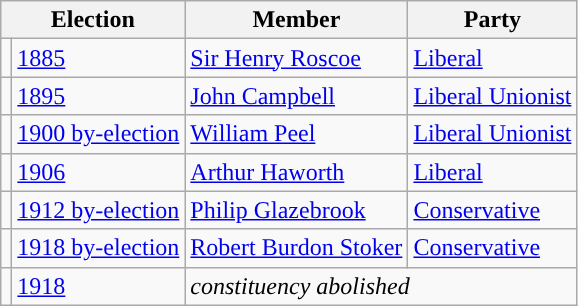<table class="wikitable">
<tr>
<th colspan="2">Election</th>
<th>Member</th>
<th>Party</th>
</tr>
<tr>
<td style="color:inherit;background-color: "></td>
<td><a href='#'>1885</a></td>
<td><a href='#'>Sir Henry Roscoe</a></td>
<td><a href='#'>Liberal</a></td>
</tr>
<tr>
<td style="color:inherit;background-color: "></td>
<td><a href='#'>1895</a></td>
<td><a href='#'>John Campbell</a></td>
<td><a href='#'>Liberal Unionist</a></td>
</tr>
<tr>
<td style="color:inherit;background-color: "></td>
<td><a href='#'>1900 by-election</a></td>
<td><a href='#'>William Peel</a></td>
<td><a href='#'>Liberal Unionist</a></td>
</tr>
<tr>
<td style="color:inherit;background-color: "></td>
<td><a href='#'>1906</a></td>
<td><a href='#'>Arthur Haworth</a></td>
<td><a href='#'>Liberal</a></td>
</tr>
<tr>
<td style="color:inherit;background-color: "></td>
<td><a href='#'>1912 by-election</a></td>
<td><a href='#'>Philip Glazebrook</a></td>
<td><a href='#'>Conservative</a></td>
</tr>
<tr>
<td style="color:inherit;background-color: "></td>
<td><a href='#'>1918 by-election</a></td>
<td><a href='#'>Robert Burdon Stoker</a></td>
<td><a href='#'>Conservative</a></td>
</tr>
<tr>
<td></td>
<td><a href='#'>1918</a></td>
<td colspan="2"><em>constituency abolished</em></td>
</tr>
</table>
